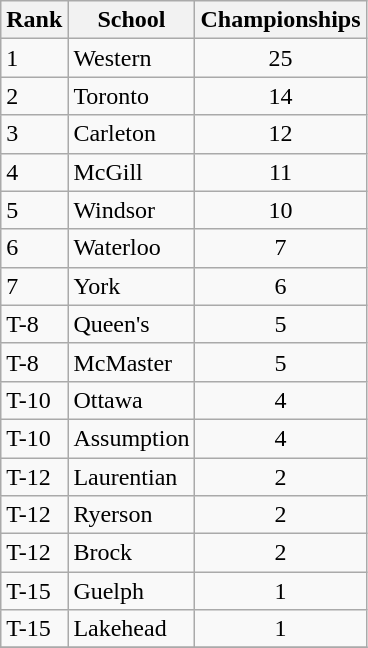<table class = "wikitable">
<tr>
<th>Rank</th>
<th>School</th>
<th>Championships</th>
</tr>
<tr>
<td>1</td>
<td>Western</td>
<td style="text-align:center;">25</td>
</tr>
<tr>
<td>2</td>
<td>Toronto</td>
<td style="text-align:center;">14</td>
</tr>
<tr>
<td>3</td>
<td>Carleton</td>
<td style="text-align:center;">12</td>
</tr>
<tr>
<td>4</td>
<td>McGill</td>
<td style="text-align:center;">11</td>
</tr>
<tr>
<td>5</td>
<td>Windsor</td>
<td style="text-align:center;">10</td>
</tr>
<tr>
<td>6</td>
<td>Waterloo</td>
<td style="text-align: center;">7</td>
</tr>
<tr>
<td>7</td>
<td>York</td>
<td style="text-align:center;">6</td>
</tr>
<tr>
<td>T-8</td>
<td>Queen's</td>
<td style="text-align:center;">5</td>
</tr>
<tr>
<td>T-8</td>
<td>McMaster</td>
<td style="text-align: center;">5</td>
</tr>
<tr>
<td>T-10</td>
<td>Ottawa</td>
<td style="text-align: center;">4</td>
</tr>
<tr>
<td>T-10</td>
<td>Assumption</td>
<td style="text-align:center;">4</td>
</tr>
<tr>
<td>T-12</td>
<td>Laurentian</td>
<td style="text-align:center;">2</td>
</tr>
<tr>
<td>T-12</td>
<td>Ryerson</td>
<td style="text-align:center;">2</td>
</tr>
<tr>
<td>T-12</td>
<td>Brock</td>
<td style="text-align:center;">2</td>
</tr>
<tr>
<td>T-15</td>
<td>Guelph</td>
<td style="text-align:center;">1</td>
</tr>
<tr>
<td>T-15</td>
<td>Lakehead</td>
<td style="text-align:center;">1</td>
</tr>
<tr>
</tr>
</table>
